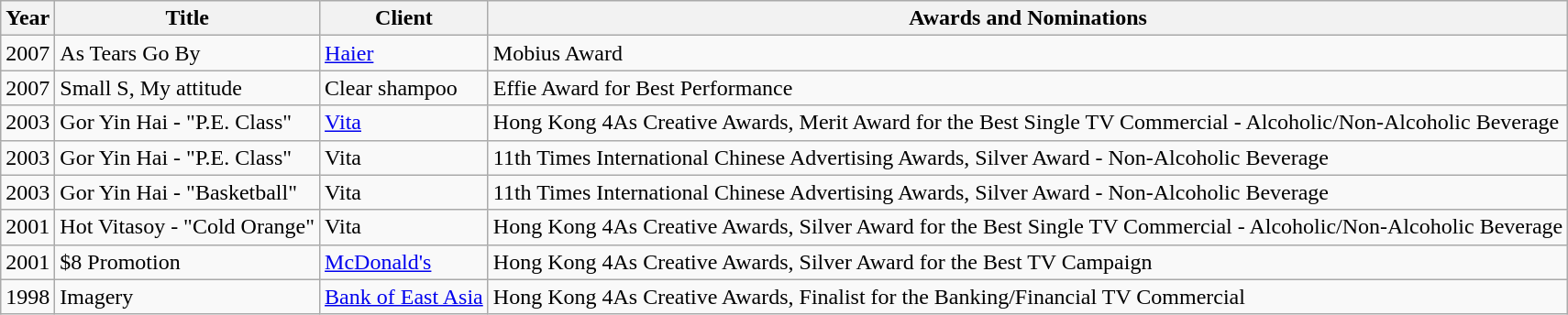<table class="wikitable">
<tr>
<th>Year</th>
<th>Title</th>
<th>Client</th>
<th>Awards and Nominations</th>
</tr>
<tr>
<td>2007</td>
<td>As Tears Go By</td>
<td><a href='#'>Haier</a></td>
<td>Mobius Award</td>
</tr>
<tr>
<td>2007</td>
<td>Small S, My attitude</td>
<td>Clear shampoo</td>
<td>Effie Award for Best Performance</td>
</tr>
<tr>
<td>2003</td>
<td>Gor Yin Hai - "P.E. Class"</td>
<td><a href='#'>Vita</a></td>
<td>Hong Kong 4As Creative Awards, Merit Award for the Best Single TV Commercial - Alcoholic/Non-Alcoholic Beverage</td>
</tr>
<tr>
<td>2003</td>
<td>Gor Yin Hai - "P.E. Class"</td>
<td>Vita</td>
<td>11th Times International Chinese Advertising Awards, Silver Award - Non-Alcoholic Beverage</td>
</tr>
<tr>
<td>2003</td>
<td>Gor Yin Hai - "Basketball"</td>
<td>Vita</td>
<td>11th Times International Chinese Advertising Awards, Silver Award - Non-Alcoholic Beverage</td>
</tr>
<tr>
<td>2001</td>
<td>Hot Vitasoy - "Cold Orange"</td>
<td>Vita</td>
<td>Hong Kong 4As Creative Awards, Silver Award for the Best Single TV Commercial - Alcoholic/Non-Alcoholic Beverage</td>
</tr>
<tr>
<td>2001</td>
<td>$8 Promotion</td>
<td><a href='#'>McDonald's</a></td>
<td>Hong Kong 4As Creative Awards, Silver Award for the Best TV Campaign</td>
</tr>
<tr>
<td>1998</td>
<td>Imagery</td>
<td><a href='#'>Bank of East Asia</a></td>
<td>Hong Kong 4As Creative Awards, Finalist for the Banking/Financial TV Commercial</td>
</tr>
</table>
